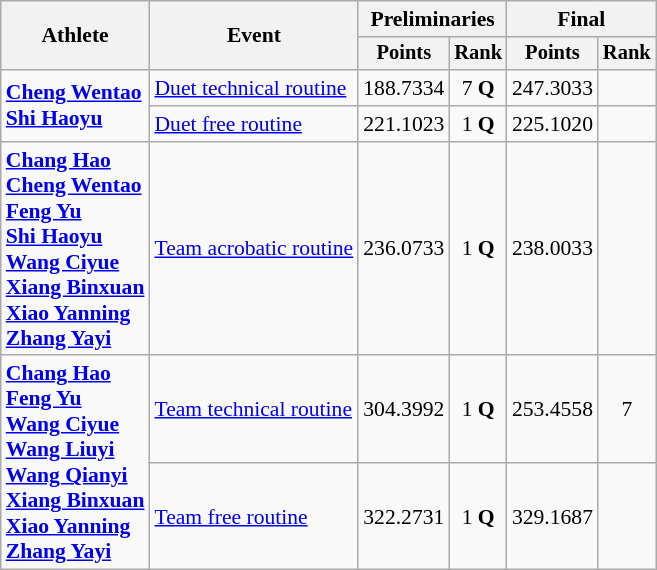<table class="wikitable" style="text-align:center; font-size:90%; ">
<tr>
<th rowspan="2">Athlete</th>
<th rowspan="2">Event</th>
<th colspan="2">Preliminaries</th>
<th colspan="2">Final</th>
</tr>
<tr style="font-size:95%">
<th>Points</th>
<th>Rank</th>
<th>Points</th>
<th>Rank</th>
</tr>
<tr>
<td align=left rowspan=2><strong><a href='#'>Cheng Wentao</a><br> <a href='#'>Shi Haoyu</a></strong></td>
<td align=left><a href='#'>Duet technical routine</a></td>
<td>188.7334</td>
<td>7 <strong>Q</strong></td>
<td>247.3033</td>
<td></td>
</tr>
<tr>
<td align=left><a href='#'>Duet free routine</a></td>
<td>221.1023</td>
<td>1 <strong>Q</strong></td>
<td>225.1020</td>
<td></td>
</tr>
<tr>
<td align=left><strong><a href='#'>Chang Hao</a><br> <a href='#'>Cheng Wentao</a><br> <a href='#'>Feng Yu</a><br> <a href='#'>Shi Haoyu</a><br> <a href='#'>Wang Ciyue</a><br> <a href='#'>Xiang Binxuan</a><br> <a href='#'>Xiao Yanning</a><br> <a href='#'>Zhang Yayi</a></strong></td>
<td align=left><a href='#'>Team acrobatic routine</a></td>
<td>236.0733</td>
<td>1 <strong>Q</strong></td>
<td>238.0033</td>
<td></td>
</tr>
<tr>
<td align=left rowspan=2><strong><a href='#'>Chang Hao</a><br> <a href='#'>Feng Yu</a><br> <a href='#'>Wang Ciyue</a><br> <a href='#'>Wang Liuyi</a><br> <a href='#'>Wang Qianyi</a><br> <a href='#'>Xiang Binxuan</a><br> <a href='#'>Xiao Yanning</a><br> <a href='#'>Zhang Yayi</a></strong></td>
<td align=left><a href='#'>Team technical routine</a></td>
<td>304.3992</td>
<td>1 <strong>Q</strong></td>
<td>253.4558</td>
<td>7</td>
</tr>
<tr>
<td align=left><a href='#'>Team free routine</a></td>
<td>322.2731</td>
<td>1 <strong>Q</strong></td>
<td>329.1687</td>
<td></td>
</tr>
</table>
